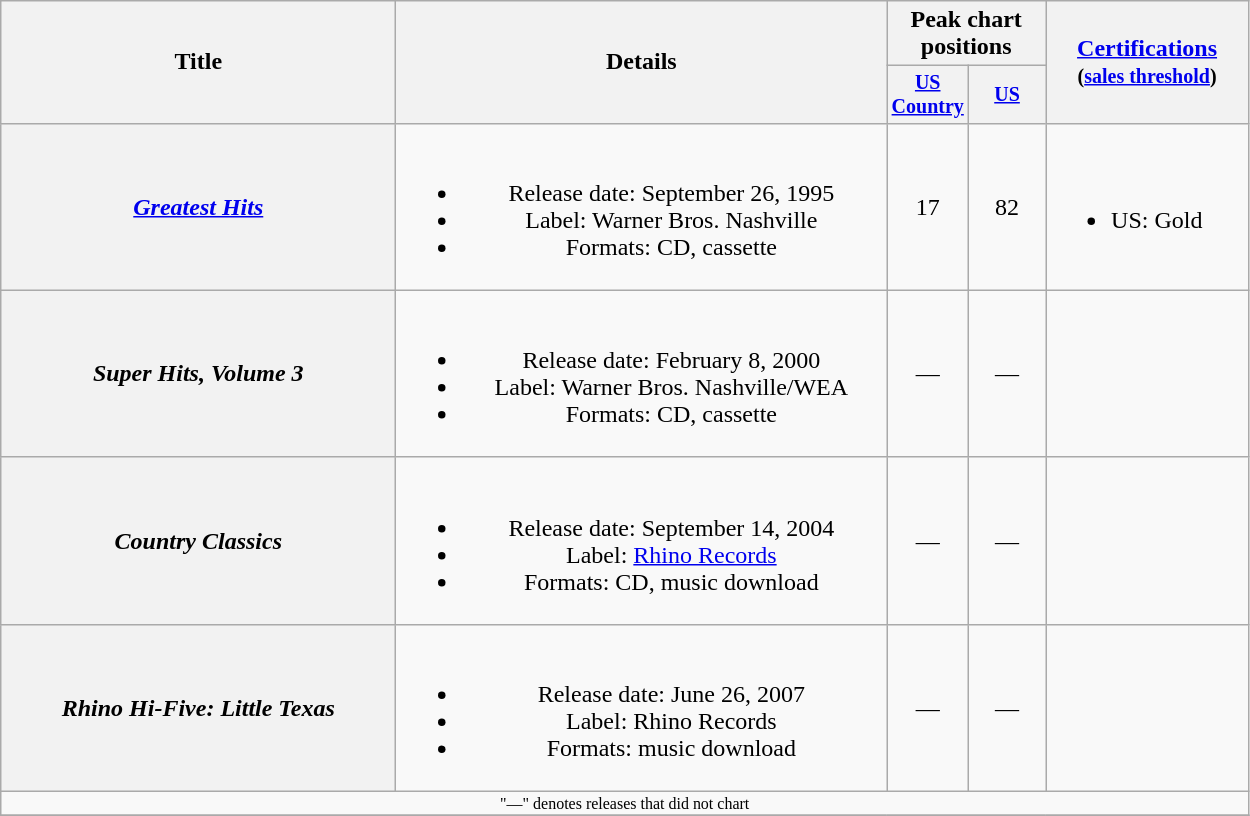<table class="wikitable plainrowheaders" style="text-align:center;">
<tr>
<th rowspan="2" style="width:16em;">Title</th>
<th rowspan="2" style="width:20em;">Details</th>
<th colspan="2">Peak chart<br>positions</th>
<th rowspan="2" style="width:8em;"><a href='#'>Certifications</a><br><small>(<a href='#'>sales threshold</a>)</small></th>
</tr>
<tr style="font-size:smaller;">
<th width="45"><a href='#'>US Country</a><br></th>
<th width="45"><a href='#'>US</a><br></th>
</tr>
<tr>
<th scope="row"><em><a href='#'>Greatest Hits</a></em></th>
<td><br><ul><li>Release date: September 26, 1995</li><li>Label: Warner Bros. Nashville</li><li>Formats: CD, cassette</li></ul></td>
<td>17</td>
<td>82</td>
<td align="left"><br><ul><li>US: Gold</li></ul></td>
</tr>
<tr>
<th scope="row"><em>Super Hits, Volume 3</em></th>
<td><br><ul><li>Release date: February 8, 2000</li><li>Label: Warner Bros. Nashville/WEA</li><li>Formats: CD, cassette</li></ul></td>
<td>—</td>
<td>—</td>
<td></td>
</tr>
<tr>
<th scope="row"><em>Country Classics</em></th>
<td><br><ul><li>Release date: September 14, 2004</li><li>Label: <a href='#'>Rhino Records</a></li><li>Formats: CD, music download</li></ul></td>
<td>—</td>
<td>—</td>
<td></td>
</tr>
<tr>
<th scope="row"><em>Rhino Hi-Five: Little Texas</em></th>
<td><br><ul><li>Release date: June 26, 2007</li><li>Label: Rhino Records</li><li>Formats: music download</li></ul></td>
<td>—</td>
<td>—</td>
<td></td>
</tr>
<tr>
<td colspan="5" style="font-size:8pt">"—" denotes releases that did not chart</td>
</tr>
<tr>
</tr>
</table>
